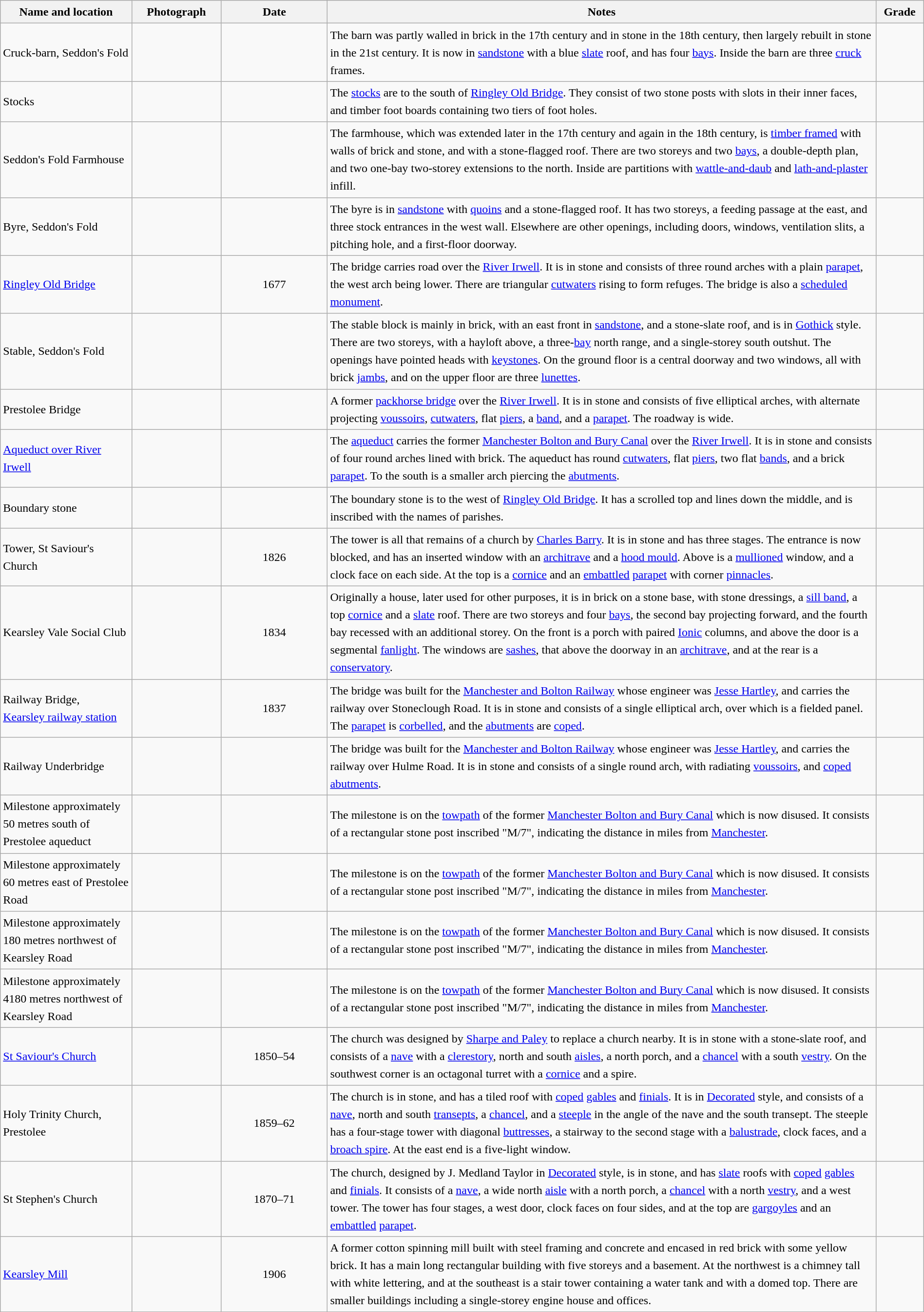<table class="wikitable sortable plainrowheaders" style="width:100%; border:0; text-align:left; line-height:150%;">
<tr>
<th scope="col"  style="width:150px">Name and location</th>
<th scope="col"  style="width:100px" class="unsortable">Photograph</th>
<th scope="col"  style="width:120px">Date</th>
<th scope="col"  style="width:650px" class="unsortable">Notes</th>
<th scope="col"  style="width:50px">Grade</th>
</tr>
<tr>
<td>Cruck-barn, Seddon's Fold<br><small></small></td>
<td></td>
<td align="center"></td>
<td>The barn was partly walled in brick in the 17th century and in stone in the 18th century, then largely rebuilt in stone in the 21st century. It is now in <a href='#'>sandstone</a> with a blue <a href='#'>slate</a> roof, and has four <a href='#'>bays</a>. Inside the barn are three <a href='#'>cruck</a> frames.</td>
<td align="center" ></td>
</tr>
<tr>
<td>Stocks<br><small></small></td>
<td></td>
<td align="center"></td>
<td>The <a href='#'>stocks</a> are to the south of <a href='#'>Ringley Old Bridge</a>. They consist of two stone posts with slots in their inner faces, and timber foot boards containing two tiers of foot holes.</td>
<td align="center" ></td>
</tr>
<tr>
<td>Seddon's Fold Farmhouse<br><small></small></td>
<td></td>
<td align="center"></td>
<td>The farmhouse, which was extended later in the 17th century and again in the 18th century, is <a href='#'>timber framed</a> with walls of brick and stone, and with a stone-flagged roof. There are two storeys and two <a href='#'>bays</a>, a double-depth plan, and two one-bay two-storey extensions to the north. Inside are partitions with <a href='#'>wattle-and-daub</a> and <a href='#'>lath-and-plaster</a> infill.</td>
<td align="center" ></td>
</tr>
<tr>
<td>Byre, Seddon's Fold<br><small></small></td>
<td></td>
<td align="center"></td>
<td>The byre is in <a href='#'>sandstone</a> with <a href='#'>quoins</a> and a stone-flagged roof. It has two storeys, a feeding passage at the east, and three stock entrances in the west wall. Elsewhere are other openings, including doors, windows, ventilation slits, a pitching hole, and a first-floor doorway.</td>
<td align="center" ></td>
</tr>
<tr>
<td><a href='#'>Ringley Old Bridge</a><br><small></small></td>
<td></td>
<td align="center">1677</td>
<td>The bridge carries  road over the <a href='#'>River Irwell</a>. It is in stone and consists of three round arches with a plain <a href='#'>parapet</a>, the west arch being lower. There are triangular <a href='#'>cutwaters</a> rising to form refuges. The bridge is also a <a href='#'>scheduled monument</a>.</td>
<td align="center" ></td>
</tr>
<tr>
<td>Stable, Seddon's Fold<br><small></small></td>
<td></td>
<td align="center"></td>
<td>The stable block is mainly in brick, with an east front in <a href='#'>sandstone</a>, and a stone-slate roof, and is in <a href='#'>Gothick</a> style. There are two storeys, with a hayloft above, a three-<a href='#'>bay</a> north range, and a single-storey south outshut. The openings have pointed heads with <a href='#'>keystones</a>. On the ground floor is a central doorway and two windows, all with brick <a href='#'>jambs</a>, and on the upper floor are three <a href='#'>lunettes</a>.</td>
<td align="center" ></td>
</tr>
<tr>
<td>Prestolee Bridge<br><small></small></td>
<td></td>
<td align="center"></td>
<td>A former <a href='#'>packhorse bridge</a> over the <a href='#'>River Irwell</a>. It is in stone and consists of five elliptical arches, with alternate projecting <a href='#'>voussoirs</a>, <a href='#'>cutwaters</a>, flat <a href='#'>piers</a>, a <a href='#'>band</a>, and a <a href='#'>parapet</a>. The roadway is  wide.</td>
<td align="center" ></td>
</tr>
<tr>
<td><a href='#'>Aqueduct over River Irwell</a><br><small></small></td>
<td></td>
<td align="center"></td>
<td>The <a href='#'>aqueduct</a> carries the former <a href='#'>Manchester Bolton and Bury Canal</a> over the <a href='#'>River Irwell</a>. It is in stone and consists of four round arches lined with brick. The aqueduct has round <a href='#'>cutwaters</a>, flat <a href='#'>piers</a>, two flat <a href='#'>bands</a>, and a brick <a href='#'>parapet</a>. To the south is a smaller arch piercing the <a href='#'>abutments</a>.</td>
<td align="center" ></td>
</tr>
<tr>
<td>Boundary stone<br><small></small></td>
<td></td>
<td align="center"></td>
<td>The boundary stone is to the west of <a href='#'>Ringley Old Bridge</a>. It has a scrolled top and lines down the middle, and is inscribed with the names of parishes.</td>
<td align="center" ></td>
</tr>
<tr>
<td>Tower, St Saviour's Church<br><small></small></td>
<td></td>
<td align="center">1826</td>
<td>The tower is all that remains of a church by <a href='#'>Charles Barry</a>. It is in stone and has three stages. The entrance is now blocked, and has an inserted window with an <a href='#'>architrave</a> and a <a href='#'>hood mould</a>. Above is a <a href='#'>mullioned</a> window, and a clock face on each side. At the top is a <a href='#'>cornice</a> and an <a href='#'>embattled</a> <a href='#'>parapet</a> with corner <a href='#'>pinnacles</a>.</td>
<td align="center" ></td>
</tr>
<tr>
<td>Kearsley Vale Social Club<br><small></small></td>
<td></td>
<td align="center">1834</td>
<td>Originally a house, later used for other purposes, it is in brick on a stone base, with stone dressings, a <a href='#'>sill band</a>, a top <a href='#'>cornice</a> and a <a href='#'>slate</a> roof. There are two storeys and four <a href='#'>bays</a>, the second bay projecting forward, and the fourth bay recessed with an additional storey. On the front is a porch with paired <a href='#'>Ionic</a> columns, and above the door is a segmental <a href='#'>fanlight</a>. The windows are <a href='#'>sashes</a>, that above the doorway in an <a href='#'>architrave</a>, and at the rear is a <a href='#'>conservatory</a>.</td>
<td align="center" ></td>
</tr>
<tr>
<td>Railway Bridge,<br><a href='#'>Kearsley railway station</a><br><small></small></td>
<td></td>
<td align="center">1837</td>
<td>The bridge was built for the <a href='#'>Manchester and Bolton Railway</a> whose engineer was <a href='#'>Jesse Hartley</a>, and carries the railway over Stoneclough Road. It is in stone and consists of a single elliptical arch, over which is a fielded panel. The <a href='#'>parapet</a> is <a href='#'>corbelled</a>, and the <a href='#'>abutments</a> are <a href='#'>coped</a>.</td>
<td align="center" ></td>
</tr>
<tr>
<td>Railway Underbridge<br><small></small></td>
<td></td>
<td align="center"></td>
<td>The bridge was built for the <a href='#'>Manchester and Bolton Railway</a> whose engineer was <a href='#'>Jesse Hartley</a>, and carries the railway over Hulme Road. It is in stone and consists of a single round arch, with radiating <a href='#'>voussoirs</a>, and <a href='#'>coped</a> <a href='#'>abutments</a>.</td>
<td align="center" ></td>
</tr>
<tr>
<td>Milestone approximately 50 metres south of Prestolee aqueduct<br><small></small></td>
<td></td>
<td align="center"></td>
<td>The milestone is on the <a href='#'>towpath</a> of the former <a href='#'>Manchester Bolton and Bury Canal</a> which is now disused. It consists of a rectangular stone post inscribed "M/7", indicating the distance in miles from <a href='#'>Manchester</a>.</td>
<td align="center" ></td>
</tr>
<tr>
<td>Milestone approximately 60 metres east of Prestolee Road<br><small></small></td>
<td></td>
<td align="center"></td>
<td>The milestone is on the <a href='#'>towpath</a> of the former <a href='#'>Manchester Bolton and Bury Canal</a> which is now disused. It consists of a rectangular stone post inscribed "M/7", indicating the distance in miles from <a href='#'>Manchester</a>.</td>
<td align="center" ></td>
</tr>
<tr>
<td>Milestone approximately 180 metres northwest of Kearsley Road<br><small></small></td>
<td></td>
<td align="center"></td>
<td>The milestone is on the <a href='#'>towpath</a> of the former <a href='#'>Manchester Bolton and Bury Canal</a> which is now disused. It consists of a rectangular stone post inscribed "M/7", indicating the distance in miles from <a href='#'>Manchester</a>.</td>
<td align="center" ></td>
</tr>
<tr>
<td>Milestone approximately 4180 metres northwest of Kearsley Road<br><small></small></td>
<td></td>
<td align="center"></td>
<td>The milestone is on the <a href='#'>towpath</a> of the former <a href='#'>Manchester Bolton and Bury Canal</a> which is now disused. It consists of a rectangular stone post inscribed "M/7", indicating the distance in miles from <a href='#'>Manchester</a>.</td>
<td align="center" ></td>
</tr>
<tr>
<td><a href='#'>St Saviour's Church</a><br><small></small></td>
<td></td>
<td align="center">1850–54</td>
<td>The church was designed by <a href='#'>Sharpe and Paley</a> to replace a church nearby. It is in stone with a stone-slate roof, and consists of a <a href='#'>nave</a> with a <a href='#'>clerestory</a>, north and south <a href='#'>aisles</a>, a north porch, and a <a href='#'>chancel</a> with a south <a href='#'>vestry</a>. On the southwest corner is an octagonal turret with a <a href='#'>cornice</a> and a spire.</td>
<td align="center" ></td>
</tr>
<tr>
<td>Holy Trinity Church, Prestolee<br><small></small></td>
<td></td>
<td align="center">1859–62</td>
<td>The church is in stone, and has a tiled roof with <a href='#'>coped</a> <a href='#'>gables</a> and <a href='#'>finials</a>. It is in <a href='#'>Decorated</a> style, and consists of a <a href='#'>nave</a>, north and south <a href='#'>transepts</a>, a <a href='#'>chancel</a>, and a <a href='#'>steeple</a> in the angle of the nave and the south transept. The steeple has a four-stage tower with diagonal <a href='#'>buttresses</a>, a stairway to the second stage with a <a href='#'>balustrade</a>, clock faces, and a <a href='#'>broach spire</a>. At the east end is a five-light window.</td>
<td align="center" ></td>
</tr>
<tr>
<td>St Stephen's Church<br><small></small></td>
<td></td>
<td align="center">1870–71</td>
<td>The church, designed by J. Medland Taylor in <a href='#'>Decorated</a> style, is in stone, and has <a href='#'>slate</a> roofs with <a href='#'>coped</a> <a href='#'>gables</a> and <a href='#'>finials</a>. It consists of a <a href='#'>nave</a>, a wide north <a href='#'>aisle</a> with a north porch, a <a href='#'>chancel</a> with a north <a href='#'>vestry</a>, and a west tower. The tower has four stages, a west door, clock faces on four sides, and at the top are <a href='#'>gargoyles</a> and an <a href='#'>embattled</a> <a href='#'>parapet</a>.</td>
<td align="center" ></td>
</tr>
<tr>
<td><a href='#'>Kearsley Mill</a><br><small></small></td>
<td></td>
<td align="center">1906</td>
<td>A former cotton spinning mill built with steel framing and concrete and encased in red brick with some yellow brick. It has a main long rectangular building with five storeys and a basement. At the northwest is a chimney  tall with white lettering, and at the southeast is a stair tower containing a water tank and with a domed top. There are smaller buildings including a single-storey engine house and offices.</td>
<td align="center" ></td>
</tr>
<tr>
</tr>
</table>
